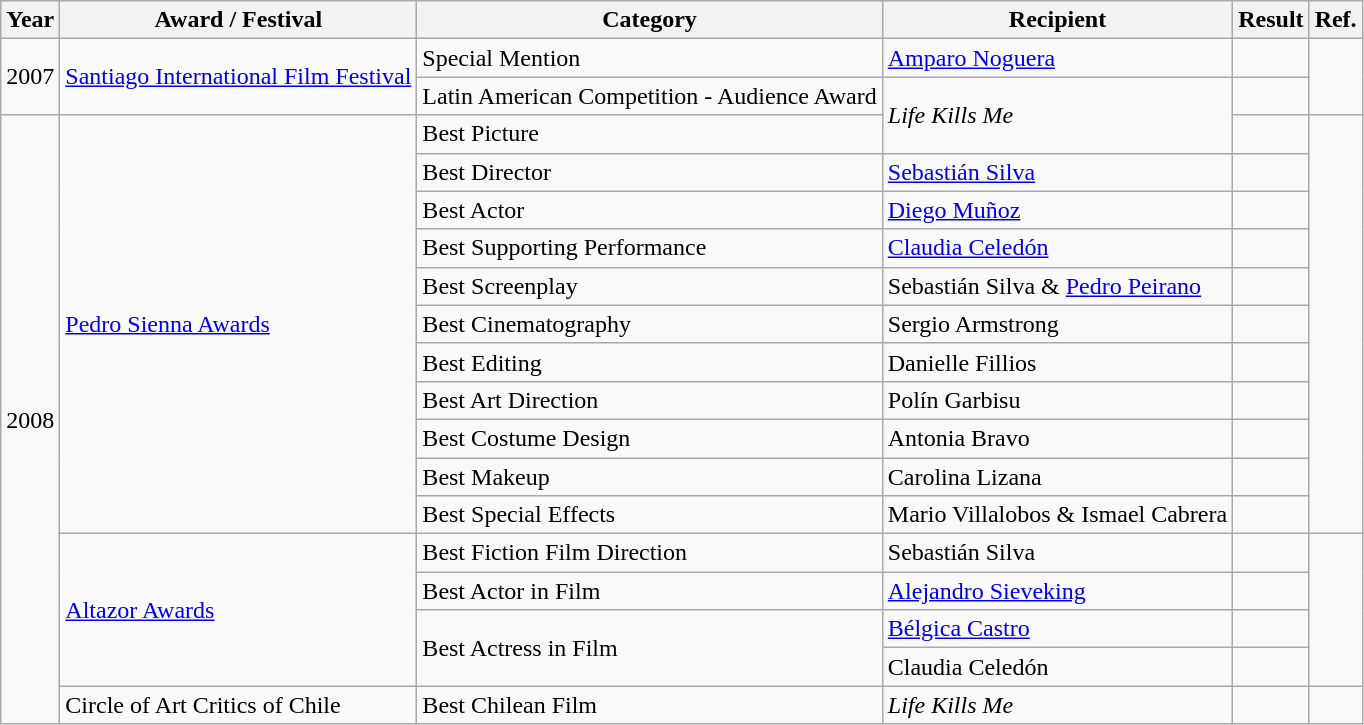<table class="wikitable">
<tr>
<th>Year</th>
<th>Award / Festival</th>
<th>Category</th>
<th>Recipient</th>
<th>Result</th>
<th>Ref.</th>
</tr>
<tr>
<td rowspan="2">2007</td>
<td rowspan="2"><a href='#'>Santiago International Film Festival</a></td>
<td>Special Mention</td>
<td><a href='#'>Amparo Noguera</a></td>
<td></td>
<td rowspan="2"></td>
</tr>
<tr>
<td>Latin American Competition - Audience Award</td>
<td rowspan="2"><em>Life Kills Me</em></td>
<td></td>
</tr>
<tr>
<td rowspan="16">2008</td>
<td rowspan="11"><a href='#'>Pedro Sienna Awards</a></td>
<td>Best Picture</td>
<td></td>
<td rowspan="11"></td>
</tr>
<tr>
<td>Best Director</td>
<td><a href='#'>Sebastián Silva</a></td>
<td></td>
</tr>
<tr>
<td>Best Actor</td>
<td><a href='#'>Diego Muñoz</a></td>
<td></td>
</tr>
<tr>
<td>Best Supporting Performance</td>
<td><a href='#'>Claudia Celedón</a></td>
<td></td>
</tr>
<tr>
<td>Best Screenplay</td>
<td>Sebastián Silva & <a href='#'>Pedro Peirano</a></td>
<td></td>
</tr>
<tr>
<td>Best Cinematography</td>
<td>Sergio Armstrong</td>
<td></td>
</tr>
<tr>
<td>Best Editing</td>
<td>Danielle Fillios</td>
<td></td>
</tr>
<tr>
<td>Best Art Direction</td>
<td>Polín Garbisu</td>
<td></td>
</tr>
<tr>
<td>Best Costume Design</td>
<td>Antonia Bravo</td>
<td></td>
</tr>
<tr>
<td>Best Makeup</td>
<td>Carolina Lizana</td>
<td></td>
</tr>
<tr>
<td>Best Special Effects</td>
<td>Mario Villalobos & Ismael Cabrera</td>
<td></td>
</tr>
<tr>
<td rowspan="4"><a href='#'>Altazor Awards</a></td>
<td>Best Fiction Film Direction</td>
<td>Sebastián Silva</td>
<td></td>
<td rowspan="4"></td>
</tr>
<tr>
<td>Best Actor in Film</td>
<td><a href='#'>Alejandro Sieveking</a></td>
<td></td>
</tr>
<tr>
<td rowspan="2">Best Actress in Film</td>
<td><a href='#'>Bélgica Castro</a></td>
<td></td>
</tr>
<tr>
<td>Claudia Celedón</td>
<td></td>
</tr>
<tr>
<td>Circle of Art Critics of Chile</td>
<td>Best Chilean Film</td>
<td><em>Life Kills Me</em></td>
<td></td>
<td></td>
</tr>
</table>
